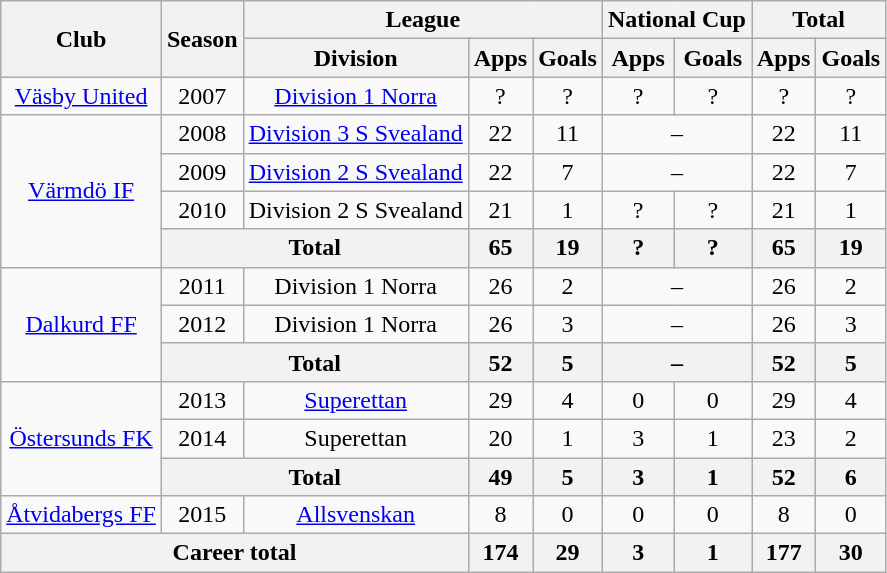<table class="wikitable" style="text-align: center;">
<tr>
<th rowspan="2">Club</th>
<th rowspan="2">Season</th>
<th colspan="3">League</th>
<th colspan="2">National Cup</th>
<th colspan="2">Total</th>
</tr>
<tr>
<th>Division</th>
<th>Apps</th>
<th>Goals</th>
<th>Apps</th>
<th>Goals</th>
<th>Apps</th>
<th>Goals</th>
</tr>
<tr>
<td valign="center"><a href='#'>Väsby United</a></td>
<td>2007</td>
<td><a href='#'>Division 1 Norra</a></td>
<td>?</td>
<td>?</td>
<td>?</td>
<td>?</td>
<td>?</td>
<td>?</td>
</tr>
<tr>
<td rowspan="4" valign="center"><a href='#'>Värmdö IF</a></td>
<td>2008</td>
<td><a href='#'>Division 3 S Svealand</a></td>
<td>22</td>
<td>11</td>
<td colspan="2">–</td>
<td>22</td>
<td>11</td>
</tr>
<tr>
<td>2009</td>
<td><a href='#'>Division 2 S Svealand</a></td>
<td>22</td>
<td>7</td>
<td colspan="2">–</td>
<td>22</td>
<td>7</td>
</tr>
<tr>
<td>2010</td>
<td>Division 2 S Svealand</td>
<td>21</td>
<td>1</td>
<td>?</td>
<td>?</td>
<td>21</td>
<td>1</td>
</tr>
<tr>
<th colspan="2">Total</th>
<th>65</th>
<th>19</th>
<th>?</th>
<th>?</th>
<th>65</th>
<th>19</th>
</tr>
<tr>
<td rowspan="3" valign="center"><a href='#'>Dalkurd FF</a></td>
<td>2011</td>
<td>Division 1 Norra</td>
<td>26</td>
<td>2</td>
<td colspan="2">–</td>
<td>26</td>
<td>2</td>
</tr>
<tr>
<td>2012</td>
<td>Division 1 Norra</td>
<td>26</td>
<td>3</td>
<td colspan="2">–</td>
<td>26</td>
<td>3</td>
</tr>
<tr>
<th colspan="2">Total</th>
<th>52</th>
<th>5</th>
<th colspan="2">–</th>
<th>52</th>
<th>5</th>
</tr>
<tr>
<td rowspan="3" valign="center"><a href='#'>Östersunds FK</a></td>
<td>2013</td>
<td><a href='#'>Superettan</a></td>
<td>29</td>
<td>4</td>
<td>0</td>
<td>0</td>
<td>29</td>
<td>4</td>
</tr>
<tr>
<td>2014</td>
<td>Superettan</td>
<td>20</td>
<td>1</td>
<td>3</td>
<td>1</td>
<td>23</td>
<td>2</td>
</tr>
<tr>
<th colspan="2">Total</th>
<th>49</th>
<th>5</th>
<th>3</th>
<th>1</th>
<th>52</th>
<th>6</th>
</tr>
<tr>
<td valign="center"><a href='#'>Åtvidabergs FF</a></td>
<td>2015</td>
<td><a href='#'>Allsvenskan</a></td>
<td>8</td>
<td>0</td>
<td>0</td>
<td>0</td>
<td>8</td>
<td>0</td>
</tr>
<tr>
<th colspan="3">Career total</th>
<th>174</th>
<th>29</th>
<th>3</th>
<th>1</th>
<th>177</th>
<th>30</th>
</tr>
</table>
